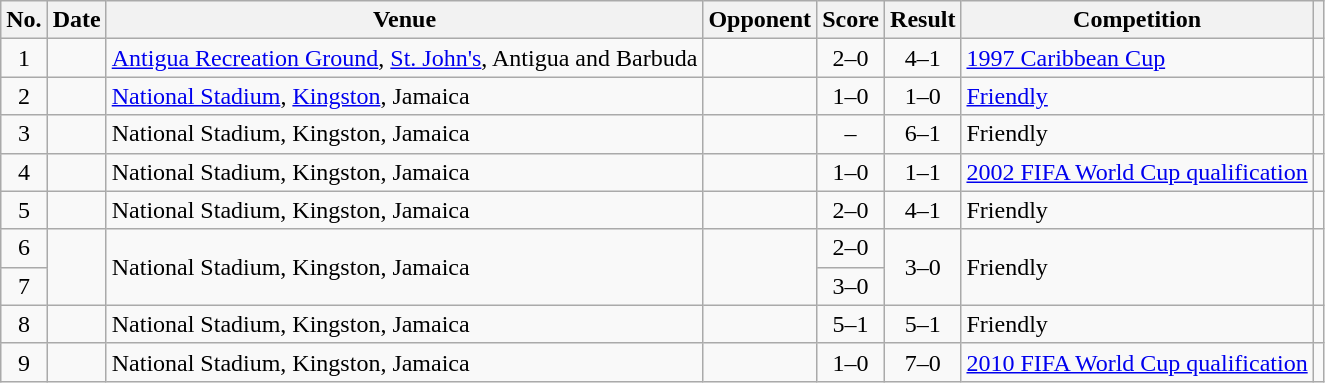<table class="wikitable sortable">
<tr>
<th scope="col">No.</th>
<th scope="col">Date</th>
<th scope="col">Venue</th>
<th scope="col">Opponent</th>
<th scope="col">Score</th>
<th scope="col">Result</th>
<th scope="col">Competition</th>
<th scope="col" class="unsortable"></th>
</tr>
<tr>
<td style="text-align:center">1</td>
<td></td>
<td><a href='#'>Antigua Recreation Ground</a>, <a href='#'>St. John's</a>, Antigua and Barbuda</td>
<td></td>
<td style="text-align:center">2–0</td>
<td style="text-align:center">4–1</td>
<td><a href='#'>1997 Caribbean Cup</a></td>
<td></td>
</tr>
<tr>
<td style="text-align:center">2</td>
<td></td>
<td><a href='#'>National Stadium</a>, <a href='#'>Kingston</a>, Jamaica</td>
<td></td>
<td style="text-align:center">1–0</td>
<td style="text-align:center">1–0</td>
<td><a href='#'>Friendly</a></td>
<td></td>
</tr>
<tr>
<td style="text-align:center">3</td>
<td></td>
<td>National Stadium, Kingston, Jamaica</td>
<td></td>
<td style="text-align:center">–</td>
<td style="text-align:center">6–1</td>
<td>Friendly</td>
<td></td>
</tr>
<tr>
<td style="text-align:center">4</td>
<td></td>
<td>National Stadium, Kingston, Jamaica</td>
<td></td>
<td style="text-align:center">1–0</td>
<td style="text-align:center">1–1</td>
<td><a href='#'>2002 FIFA World Cup qualification</a></td>
<td></td>
</tr>
<tr>
<td style="text-align:center">5</td>
<td></td>
<td>National Stadium, Kingston, Jamaica</td>
<td></td>
<td style="text-align:center">2–0</td>
<td style="text-align:center">4–1</td>
<td>Friendly</td>
<td></td>
</tr>
<tr>
<td style="text-align:center">6</td>
<td rowspan="2"></td>
<td rowspan="2">National Stadium, Kingston, Jamaica</td>
<td rowspan="2"></td>
<td style="text-align:center">2–0</td>
<td rowspan="2" style="text-align:center">3–0</td>
<td rowspan="2">Friendly</td>
<td rowspan="2"></td>
</tr>
<tr>
<td style="text-align:center">7</td>
<td style="text-align:center">3–0</td>
</tr>
<tr>
<td style="text-align:center">8</td>
<td></td>
<td>National Stadium, Kingston, Jamaica</td>
<td></td>
<td style="text-align:center">5–1</td>
<td style="text-align:center">5–1</td>
<td>Friendly</td>
<td></td>
</tr>
<tr>
<td style="text-align:center">9</td>
<td></td>
<td>National Stadium, Kingston, Jamaica</td>
<td></td>
<td style="text-align:center">1–0</td>
<td style="text-align:center">7–0</td>
<td><a href='#'>2010 FIFA World Cup qualification</a></td>
<td></td>
</tr>
</table>
